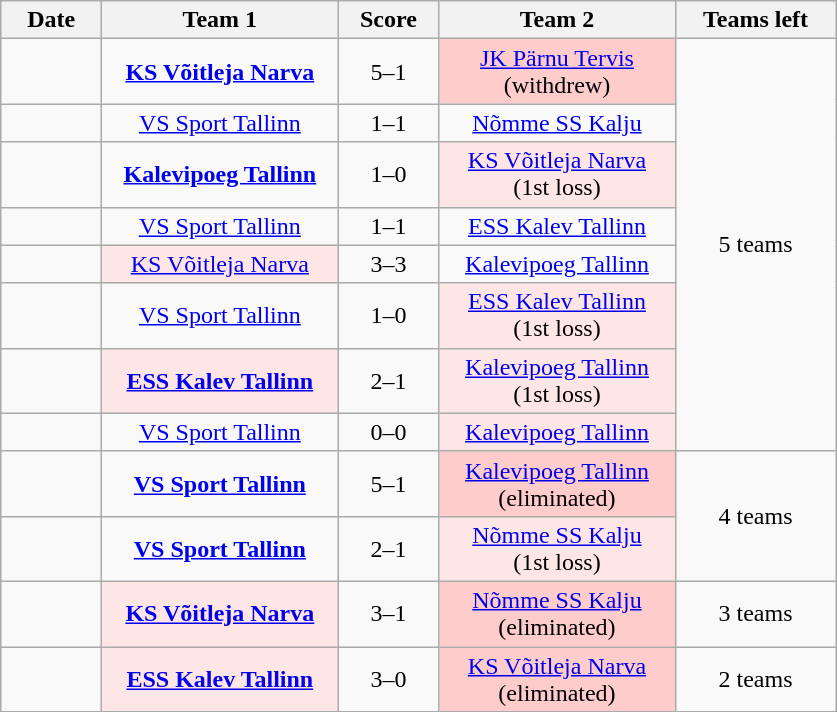<table class="wikitable" style="text-align: center">
<tr>
<th width=60px>Date</th>
<th width=150px>Team 1</th>
<th width=60px>Score</th>
<th width=150px>Team 2</th>
<th width=100px>Teams left</th>
</tr>
<tr>
<td></td>
<td><strong><a href='#'>KS Võitleja Narva</a></strong></td>
<td>5–1</td>
<td bgcolor="#FFCCCC"><a href='#'>JK Pärnu Tervis</a><br>(withdrew)</td>
<td rowspan="8">5 teams</td>
</tr>
<tr>
<td></td>
<td><a href='#'>VS Sport Tallinn</a></td>
<td>1–1 <small></small></td>
<td><a href='#'>Nõmme SS Kalju</a></td>
</tr>
<tr>
<td></td>
<td><strong><a href='#'>Kalevipoeg Tallinn</a></strong></td>
<td>1–0 <small></small></td>
<td bgcolor="#FFE6E6"><a href='#'>KS Võitleja Narva</a><br>(1st loss)</td>
</tr>
<tr>
<td></td>
<td><a href='#'>VS Sport Tallinn</a></td>
<td>1–1 <small></small></td>
<td><a href='#'>ESS Kalev Tallinn</a></td>
</tr>
<tr>
<td></td>
<td bgcolor="#FFE6E6"><a href='#'>KS Võitleja Narva</a></td>
<td>3–3 <small></small></td>
<td><a href='#'>Kalevipoeg Tallinn</a></td>
</tr>
<tr>
<td></td>
<td><a href='#'>VS Sport Tallinn</a></td>
<td>1–0</td>
<td bgcolor="#FFE6E6"><a href='#'>ESS Kalev Tallinn</a><br>(1st loss)</td>
</tr>
<tr>
<td></td>
<td bgcolor="#FFE6E6"><strong><a href='#'>ESS Kalev Tallinn</a></strong></td>
<td>2–1</td>
<td bgcolor="#FFE6E6"><a href='#'>Kalevipoeg Tallinn</a><br>(1st loss)</td>
</tr>
<tr>
<td></td>
<td><a href='#'>VS Sport Tallinn</a></td>
<td>0–0</td>
<td bgcolor="#FFE6E6"><a href='#'>Kalevipoeg Tallinn</a></td>
</tr>
<tr>
<td></td>
<td><strong><a href='#'>VS Sport Tallinn</a></strong></td>
<td>5–1</td>
<td bgcolor="#FFCCCC"><a href='#'>Kalevipoeg Tallinn</a><br>(eliminated)</td>
<td rowspan="2">4 teams</td>
</tr>
<tr>
<td></td>
<td><strong><a href='#'>VS Sport Tallinn</a></strong></td>
<td>2–1</td>
<td bgcolor="#FFE6E6"><a href='#'>Nõmme SS Kalju</a><br>(1st loss)</td>
</tr>
<tr>
<td></td>
<td bgcolor="#FFE6E6"><strong><a href='#'>KS Võitleja Narva</a></strong></td>
<td>3–1 <small></small></td>
<td bgcolor="#FFCCCC"><a href='#'>Nõmme SS Kalju</a><br>(eliminated)</td>
<td>3 teams</td>
</tr>
<tr>
<td></td>
<td bgcolor="#FFE6E6"><strong><a href='#'>ESS Kalev Tallinn</a></strong></td>
<td>3–0</td>
<td bgcolor="#FFCCCC"><a href='#'>KS Võitleja Narva</a><br>(eliminated)</td>
<td>2 teams</td>
</tr>
</table>
